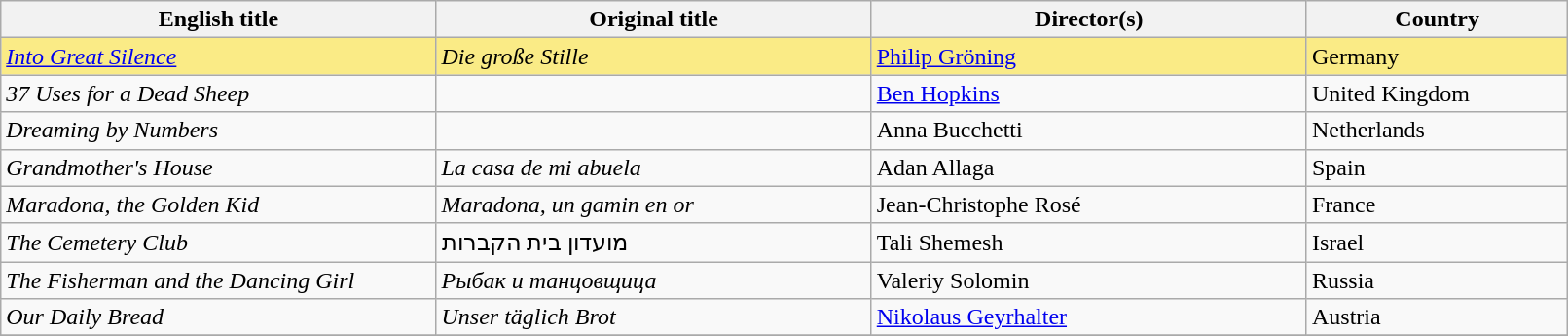<table class="wikitable" width="85%" cellpadding="5">
<tr>
<th width="25%">English title</th>
<th width="25%">Original title</th>
<th width="25%">Director(s)</th>
<th width="15%">Country</th>
</tr>
<tr style="background:#FAEB86">
<td><em><a href='#'>Into Great Silence</a></em></td>
<td><em>Die große Stille</em></td>
<td><a href='#'>Philip Gröning</a></td>
<td>Germany</td>
</tr>
<tr>
<td><em>37 Uses for a Dead Sheep</em></td>
<td></td>
<td><a href='#'>Ben Hopkins</a></td>
<td>United Kingdom</td>
</tr>
<tr>
<td><em>Dreaming by Numbers</em></td>
<td></td>
<td>Anna Bucchetti</td>
<td>Netherlands</td>
</tr>
<tr>
<td><em>Grandmother's House</em></td>
<td><em>La casa de mi abuela</em></td>
<td>Adan Allaga</td>
<td>Spain</td>
</tr>
<tr>
<td><em>Maradona, the Golden Kid</em></td>
<td><em>Maradona, un gamin en or</em></td>
<td>Jean-Christophe Rosé</td>
<td>France</td>
</tr>
<tr>
<td><em>The Cemetery Club</em></td>
<td>מועדון בית הקברות</td>
<td>Tali Shemesh</td>
<td>Israel</td>
</tr>
<tr>
<td><em>The Fisherman and the Dancing Girl</em></td>
<td><em>Рыбак и танцовщица</em></td>
<td>Valeriy Solomin</td>
<td>Russia</td>
</tr>
<tr>
<td><em>Our Daily Bread</em></td>
<td><em>Unser täglich Brot</em></td>
<td><a href='#'>Nikolaus Geyrhalter</a></td>
<td>Austria</td>
</tr>
<tr>
</tr>
</table>
